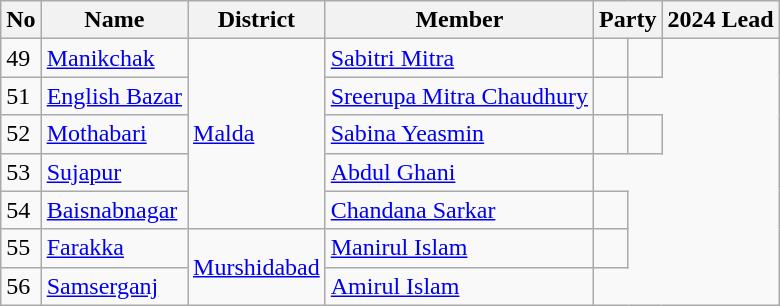<table class="wikitable sortable">
<tr>
<th>No</th>
<th>Name</th>
<th>District</th>
<th>Member</th>
<th colspan="2">Party</th>
<th colspan="2">2024 Lead</th>
</tr>
<tr>
<td>49</td>
<td><a href='#'>Manikchak</a></td>
<td rowspan="5"><a href='#'>Malda</a></td>
<td><a href='#'>Sabitri Mitra</a></td>
<td></td>
<td></td>
</tr>
<tr>
<td>51</td>
<td><a href='#'>English Bazar</a></td>
<td><a href='#'>Sreerupa Mitra Chaudhury</a></td>
<td></td>
</tr>
<tr>
<td>52</td>
<td><a href='#'>Mothabari</a></td>
<td><a href='#'>Sabina Yeasmin</a></td>
<td></td>
<td></td>
</tr>
<tr>
<td>53</td>
<td><a href='#'>Sujapur</a></td>
<td><a href='#'>Abdul Ghani</a></td>
</tr>
<tr>
<td>54</td>
<td><a href='#'>Baisnabnagar</a></td>
<td><a href='#'>Chandana Sarkar</a></td>
<td></td>
</tr>
<tr>
<td>55</td>
<td><a href='#'>Farakka</a></td>
<td rowspan="2"><a href='#'>Murshidabad</a></td>
<td><a href='#'>Manirul Islam</a></td>
<td></td>
</tr>
<tr>
<td>56</td>
<td><a href='#'>Samserganj</a></td>
<td><a href='#'>Amirul Islam</a></td>
</tr>
</table>
